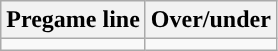<table class="wikitable">
<tr align="center">
<th>Pregame line</th>
<th>Over/under</th>
</tr>
<tr align="center">
<td></td>
<td></td>
</tr>
</table>
